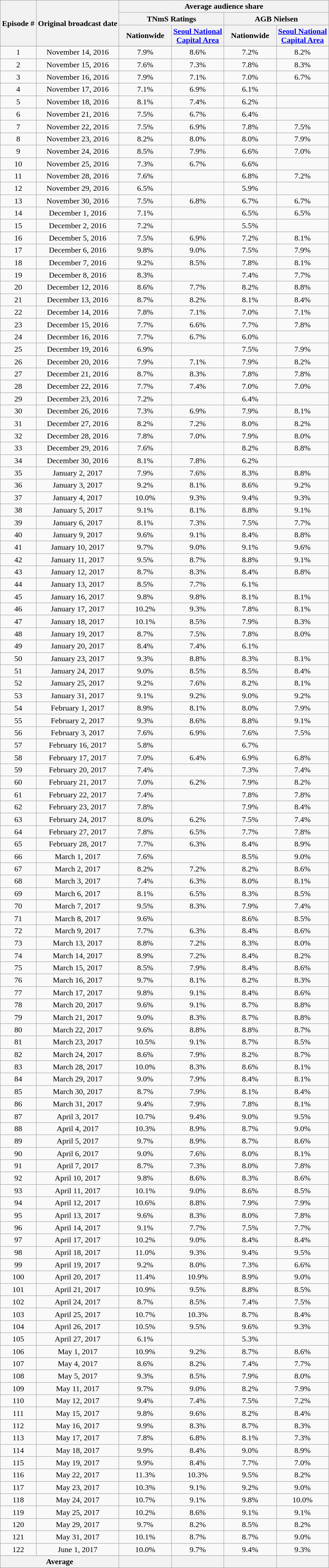<table class="wikitable" style="text-align:center">
<tr>
<th rowspan="3">Episode #</th>
<th rowspan="3">Original broadcast date</th>
<th colspan="4">Average audience share</th>
</tr>
<tr>
<th colspan="2">TNmS Ratings</th>
<th colspan="2">AGB Nielsen</th>
</tr>
<tr>
<th width=100>Nationwide</th>
<th width=100><a href='#'>Seoul National Capital Area</a></th>
<th width=100>Nationwide</th>
<th width=100><a href='#'>Seoul National Capital Area</a></th>
</tr>
<tr>
</tr>
<tr>
<td>1</td>
<td>November 14, 2016</td>
<td>7.9% </td>
<td>8.6% </td>
<td>7.2% </td>
<td>8.2% </td>
</tr>
<tr>
<td>2</td>
<td>November 15, 2016</td>
<td>7.6% </td>
<td>7.3% </td>
<td>7.8% </td>
<td>8.3% </td>
</tr>
<tr>
<td>3</td>
<td>November 16, 2016</td>
<td>7.9% </td>
<td>7.1% </td>
<td>7.0% </td>
<td>6.7% </td>
</tr>
<tr>
<td>4</td>
<td>November 17, 2016</td>
<td>7.1% </td>
<td>6.9% </td>
<td>6.1% </td>
<td></td>
</tr>
<tr>
<td>5</td>
<td>November 18, 2016</td>
<td>8.1% </td>
<td>7.4% </td>
<td>6.2% </td>
<td></td>
</tr>
<tr>
<td>6</td>
<td>November 21, 2016</td>
<td>7.5% </td>
<td>6.7% </td>
<td>6.4% </td>
<td></td>
</tr>
<tr>
<td>7</td>
<td>November 22, 2016</td>
<td>7.5% </td>
<td>6.9% </td>
<td>7.8% </td>
<td>7.5% </td>
</tr>
<tr>
<td>8</td>
<td>November 23, 2016</td>
<td>8.2% </td>
<td>8.0% </td>
<td>8.0% </td>
<td>7.9% </td>
</tr>
<tr>
<td>9</td>
<td>November 24, 2016</td>
<td>8.5% </td>
<td>7.9% </td>
<td>6.6% </td>
<td>7.0% </td>
</tr>
<tr>
<td>10</td>
<td>November 25, 2016</td>
<td>7.3% </td>
<td>6.7% </td>
<td>6.6% </td>
<td></td>
</tr>
<tr>
<td>11</td>
<td>November 28, 2016</td>
<td>7.6% </td>
<td></td>
<td>6.8%</td>
<td>7.2% </td>
</tr>
<tr>
<td>12</td>
<td>November 29, 2016</td>
<td>6.5% </td>
<td></td>
<td>5.9% </td>
<td></td>
</tr>
<tr>
<td>13</td>
<td>November 30, 2016</td>
<td>7.5% </td>
<td>6.8% </td>
<td>6.7%</td>
<td>6.7% </td>
</tr>
<tr>
<td>14</td>
<td>December 1, 2016</td>
<td>7.1% </td>
<td></td>
<td>6.5% </td>
<td>6.5% </td>
</tr>
<tr>
<td>15</td>
<td>December 2, 2016</td>
<td>7.2% </td>
<td></td>
<td>5.5% </td>
<td></td>
</tr>
<tr>
<td>16</td>
<td>December 5, 2016</td>
<td>7.5% </td>
<td>6.9% </td>
<td>7.2% </td>
<td>8.1% </td>
</tr>
<tr>
<td>17</td>
<td>December 6, 2016</td>
<td>9.8% </td>
<td>9.0% </td>
<td>7.5% </td>
<td>7.9% </td>
</tr>
<tr>
<td>18</td>
<td>December 7, 2016</td>
<td>9.2% </td>
<td>8.5% </td>
<td>7.8% </td>
<td>8.1% </td>
</tr>
<tr>
<td>19</td>
<td>December 8, 2016</td>
<td>8.3% </td>
<td></td>
<td>7.4% </td>
<td>7.7% </td>
</tr>
<tr>
<td>20</td>
<td>December 12, 2016</td>
<td>8.6% </td>
<td>7.7% </td>
<td>8.2% </td>
<td>8.8% </td>
</tr>
<tr>
<td>21</td>
<td>December 13, 2016</td>
<td>8.7% </td>
<td>8.2% </td>
<td>8.1% </td>
<td>8.4% </td>
</tr>
<tr>
<td>22</td>
<td>December 14, 2016</td>
<td>7.8% </td>
<td>7.1% </td>
<td>7.0% </td>
<td>7.1% </td>
</tr>
<tr>
<td>23</td>
<td>December 15, 2016</td>
<td>7.7% </td>
<td>6.6% </td>
<td>7.7% </td>
<td>7.8% </td>
</tr>
<tr>
<td>24</td>
<td>December 16, 2016</td>
<td>7.7% </td>
<td>6.7% </td>
<td>6.0% </td>
<td></td>
</tr>
<tr>
<td>25</td>
<td>December 19, 2016</td>
<td>6.9% </td>
<td></td>
<td>7.5% </td>
<td>7.9% </td>
</tr>
<tr>
<td>26</td>
<td>December 20, 2016</td>
<td>7.9% </td>
<td>7.1% </td>
<td>7.9% </td>
<td>8.2% </td>
</tr>
<tr>
<td>27</td>
<td>December 21, 2016</td>
<td>8.7% </td>
<td>8.3% </td>
<td>7.8% </td>
<td>7.8% </td>
</tr>
<tr>
<td>28</td>
<td>December 22, 2016</td>
<td>7.7% </td>
<td>7.4% </td>
<td>7.0% </td>
<td>7.0% </td>
</tr>
<tr>
<td>29</td>
<td>December 23, 2016</td>
<td>7.2% </td>
<td></td>
<td>6.4% </td>
<td></td>
</tr>
<tr>
<td>30</td>
<td>December 26, 2016</td>
<td>7.3% </td>
<td>6.9% </td>
<td>7.9% </td>
<td>8.1% </td>
</tr>
<tr>
<td>31</td>
<td>December 27, 2016</td>
<td>8.2% </td>
<td>7.2% </td>
<td>8.0% </td>
<td>8.2% </td>
</tr>
<tr>
<td>32</td>
<td>December 28, 2016</td>
<td>7.8% </td>
<td>7.0% </td>
<td>7.9% </td>
<td>8.0% </td>
</tr>
<tr>
<td>33</td>
<td>December 29, 2016</td>
<td>7.6% </td>
<td></td>
<td>8.2% </td>
<td>8.8% </td>
</tr>
<tr>
<td>34</td>
<td>December 30, 2016</td>
<td>8.1% </td>
<td>7.8% </td>
<td>6.2% </td>
<td></td>
</tr>
<tr>
<td>35</td>
<td>January 2, 2017</td>
<td>7.9% </td>
<td>7.6% </td>
<td>8.3% </td>
<td>8.8% </td>
</tr>
<tr>
<td>36</td>
<td>January 3, 2017</td>
<td>9.2% </td>
<td>8.1% </td>
<td>8.6% </td>
<td>9.2% </td>
</tr>
<tr>
<td>37</td>
<td>January 4, 2017</td>
<td>10.0% </td>
<td>9.3% </td>
<td>9.4% </td>
<td>9.3% </td>
</tr>
<tr>
<td>38</td>
<td>January 5, 2017</td>
<td>9.1% </td>
<td>8.1% </td>
<td>8.8% </td>
<td>9.1% </td>
</tr>
<tr>
<td>39</td>
<td>January 6, 2017</td>
<td>8.1% </td>
<td>7.3% </td>
<td>7.5% </td>
<td>7.7% </td>
</tr>
<tr>
<td>40</td>
<td>January 9, 2017</td>
<td>9.6% </td>
<td>9.1% </td>
<td>8.4% </td>
<td>8.8% </td>
</tr>
<tr>
<td>41</td>
<td>January 10, 2017</td>
<td>9.7% </td>
<td>9.0% </td>
<td>9.1% </td>
<td>9.6% </td>
</tr>
<tr>
<td>42</td>
<td>January 11, 2017</td>
<td>9.5% </td>
<td>8.7% </td>
<td>8.8% </td>
<td>9.1% </td>
</tr>
<tr>
<td>43</td>
<td>January 12, 2017</td>
<td>8.7% </td>
<td>8.3% </td>
<td>8.4% </td>
<td>8.8% </td>
</tr>
<tr>
<td>44</td>
<td>January 13, 2017</td>
<td>8.5% </td>
<td>7.7% </td>
<td>6.1% </td>
<td></td>
</tr>
<tr>
<td>45</td>
<td>January 16, 2017</td>
<td>9.8% </td>
<td>9.8% </td>
<td>8.1% </td>
<td>8.1% </td>
</tr>
<tr>
<td>46</td>
<td>January 17, 2017</td>
<td>10.2% </td>
<td>9.3% </td>
<td>7.8% </td>
<td>8.1% </td>
</tr>
<tr>
<td>47</td>
<td>January 18, 2017</td>
<td>10.1% </td>
<td>8.5% </td>
<td>7.9% </td>
<td>8.3% </td>
</tr>
<tr>
<td>48</td>
<td>January 19, 2017</td>
<td>8.7% </td>
<td>7.5% </td>
<td>7.8% </td>
<td>8.0% </td>
</tr>
<tr>
<td>49</td>
<td>January 20, 2017</td>
<td>8.4% </td>
<td>7.4% </td>
<td>6.1% </td>
<td></td>
</tr>
<tr>
<td>50</td>
<td>January 23, 2017</td>
<td>9.3% </td>
<td>8.8% </td>
<td>8.3% </td>
<td>8.1% </td>
</tr>
<tr>
<td>51</td>
<td>January 24, 2017</td>
<td>9.0% </td>
<td>8.5% </td>
<td>8.5% </td>
<td>8.4% </td>
</tr>
<tr>
<td>52</td>
<td>January 25, 2017</td>
<td>9.2% </td>
<td>7.6% </td>
<td>8.2% </td>
<td>8.1% </td>
</tr>
<tr>
<td>53</td>
<td>January 31, 2017</td>
<td>9.1% </td>
<td>9.2% </td>
<td>9.0% </td>
<td>9.2% </td>
</tr>
<tr>
<td>54</td>
<td>February 1, 2017</td>
<td>8.9% </td>
<td>8.1% </td>
<td>8.0% </td>
<td>7.9% </td>
</tr>
<tr>
<td>55</td>
<td>February 2, 2017</td>
<td>9.3% </td>
<td>8.6% </td>
<td>8.8% </td>
<td>9.1% </td>
</tr>
<tr>
<td>56</td>
<td>February 3, 2017</td>
<td>7.6% </td>
<td>6.9% </td>
<td>7.6% </td>
<td>7.5% </td>
</tr>
<tr>
<td>57</td>
<td>February 16, 2017</td>
<td>5.8% </td>
<td></td>
<td>6.7% </td>
<td></td>
</tr>
<tr>
<td>58</td>
<td>February 17, 2017</td>
<td>7.0% </td>
<td>6.4% </td>
<td>6.9% </td>
<td>6.8% </td>
</tr>
<tr>
<td>59</td>
<td>February 20, 2017</td>
<td>7.4% </td>
<td></td>
<td>7.3% </td>
<td>7.4% </td>
</tr>
<tr>
<td>60</td>
<td>February 21, 2017</td>
<td>7.0% </td>
<td>6.2% </td>
<td>7.9% </td>
<td>8.2% </td>
</tr>
<tr>
<td>61</td>
<td>February 22, 2017</td>
<td>7.4% </td>
<td></td>
<td>7.8% </td>
<td>7.8% </td>
</tr>
<tr>
<td>62</td>
<td>February 23, 2017</td>
<td>7.8% </td>
<td></td>
<td>7.9% </td>
<td>8.4% </td>
</tr>
<tr>
<td>63</td>
<td>February 24, 2017</td>
<td>8.0% </td>
<td>6.2% </td>
<td>7.5% </td>
<td>7.4% </td>
</tr>
<tr>
<td>64</td>
<td>February 27, 2017</td>
<td>7.8% </td>
<td>6.5% </td>
<td>7.7% </td>
<td>7.8% </td>
</tr>
<tr>
<td>65</td>
<td>February 28, 2017</td>
<td>7.7% </td>
<td>6.3% </td>
<td>8.4% </td>
<td>8.9% </td>
</tr>
<tr>
<td>66</td>
<td>March 1, 2017</td>
<td>7.6% </td>
<td></td>
<td>8.5% </td>
<td>9.0% </td>
</tr>
<tr>
<td>67</td>
<td>March 2, 2017</td>
<td>8.2% </td>
<td>7.2% </td>
<td>8.2% </td>
<td>8.6% </td>
</tr>
<tr>
<td>68</td>
<td>March 3, 2017</td>
<td>7.4% </td>
<td>6.3% </td>
<td>8.0% </td>
<td>8.1% </td>
</tr>
<tr>
<td>69</td>
<td>March 6, 2017</td>
<td>8.1% </td>
<td>6.5% </td>
<td>8.3% </td>
<td>8.5% </td>
</tr>
<tr>
<td>70</td>
<td>March 7, 2017</td>
<td>9.5% </td>
<td>8.3% </td>
<td>7.9% </td>
<td>7.4% </td>
</tr>
<tr>
<td>71</td>
<td>March 8, 2017</td>
<td>9.6% </td>
<td></td>
<td>8.6% </td>
<td>8.5% </td>
</tr>
<tr>
<td>72</td>
<td>March 9, 2017</td>
<td>7.7% </td>
<td>6.3% </td>
<td>8.4% </td>
<td>8.6% </td>
</tr>
<tr>
<td>73</td>
<td>March 13, 2017</td>
<td>8.8% </td>
<td>7.2% </td>
<td>8.3% </td>
<td>8.0% </td>
</tr>
<tr>
<td>74</td>
<td>March 14, 2017</td>
<td>8.9% </td>
<td>7.2% </td>
<td>8.4% </td>
<td>8.2% </td>
</tr>
<tr>
<td>75</td>
<td>March 15, 2017</td>
<td>8.5% </td>
<td>7.9% </td>
<td>8.4% </td>
<td>8.6% </td>
</tr>
<tr>
<td>76</td>
<td>March 16, 2017</td>
<td>9.7% </td>
<td>8.1% </td>
<td>8.2% </td>
<td>8.3% </td>
</tr>
<tr>
<td>77</td>
<td>March 17, 2017</td>
<td>9.8% </td>
<td>9.1% </td>
<td>8.4% </td>
<td>8.6% </td>
</tr>
<tr>
<td>78</td>
<td>March 20, 2017</td>
<td>9.6% </td>
<td>9.1% </td>
<td>8.7% </td>
<td>8.8% </td>
</tr>
<tr>
<td>79</td>
<td>March 21, 2017</td>
<td>9.0% </td>
<td>8.3% </td>
<td>8.7% </td>
<td>8.8% </td>
</tr>
<tr>
<td>80</td>
<td>March 22, 2017</td>
<td>9.6% </td>
<td>8.8% </td>
<td>8.8% </td>
<td>8.7% </td>
</tr>
<tr>
<td>81</td>
<td>March 23, 2017</td>
<td>10.5% </td>
<td>9.1% </td>
<td>8.7% </td>
<td>8.5% </td>
</tr>
<tr>
<td>82</td>
<td>March 24, 2017</td>
<td>8.6% </td>
<td>7.9% </td>
<td>8.2% </td>
<td>8.7% </td>
</tr>
<tr>
<td>83</td>
<td>March 28, 2017</td>
<td>10.0% </td>
<td>8.3% </td>
<td>8.6% </td>
<td>8.1% </td>
</tr>
<tr>
<td>84</td>
<td>March 29, 2017</td>
<td>9.0% </td>
<td>7.9% </td>
<td>8.4% </td>
<td>8.1% </td>
</tr>
<tr>
<td>85</td>
<td>March 30, 2017</td>
<td>8.7% </td>
<td>7.9% </td>
<td>8.1% </td>
<td>8.4% </td>
</tr>
<tr>
<td>86</td>
<td>March 31, 2017</td>
<td>9.4% </td>
<td>7.9% </td>
<td>7.8% </td>
<td>8.1% </td>
</tr>
<tr>
<td>87</td>
<td>April 3, 2017</td>
<td>10.7% </td>
<td>9.4% </td>
<td>9.0% </td>
<td>9.5% </td>
</tr>
<tr>
<td>88</td>
<td>April 4, 2017</td>
<td>10.3% </td>
<td>8.9% </td>
<td>8.7% </td>
<td>9.0% </td>
</tr>
<tr>
<td>89</td>
<td>April 5, 2017</td>
<td>9.7% </td>
<td>8.9% </td>
<td>8.7% </td>
<td>8.6% </td>
</tr>
<tr>
<td>90</td>
<td>April 6, 2017</td>
<td>9.0% </td>
<td>7.6% </td>
<td>8.0% </td>
<td>8.1% </td>
</tr>
<tr>
<td>91</td>
<td>April 7, 2017</td>
<td>8.7% </td>
<td>7.3% </td>
<td>8.0% </td>
<td>7.8% </td>
</tr>
<tr>
<td>92</td>
<td>April 10, 2017</td>
<td>9.8% </td>
<td>8.6% </td>
<td>8.3% </td>
<td>8.6% </td>
</tr>
<tr>
<td>93</td>
<td>April 11, 2017</td>
<td>10.1% </td>
<td>9.0% </td>
<td>8.6% </td>
<td>8.5% </td>
</tr>
<tr>
<td>94</td>
<td>April 12, 2017</td>
<td>10.6% </td>
<td>8.8% </td>
<td>7.9% </td>
<td>7.9% </td>
</tr>
<tr>
<td>95</td>
<td>April 13, 2017</td>
<td>9.6% </td>
<td>8.3% </td>
<td>8.0% </td>
<td>7.8% </td>
</tr>
<tr>
<td>96</td>
<td>April 14, 2017</td>
<td>9.1% </td>
<td>7.7% </td>
<td>7.5% </td>
<td>7.7% </td>
</tr>
<tr>
<td>97</td>
<td>April 17, 2017</td>
<td>10.2% </td>
<td>9.0% </td>
<td>8.4% </td>
<td>8.4% </td>
</tr>
<tr>
<td>98</td>
<td>April 18, 2017</td>
<td>11.0% </td>
<td>9.3% </td>
<td>9.4% </td>
<td>9.5% </td>
</tr>
<tr>
<td>99</td>
<td>April 19, 2017</td>
<td>9.2% </td>
<td>8.0% </td>
<td>7.3% </td>
<td>6.6% </td>
</tr>
<tr>
<td>100</td>
<td>April 20, 2017</td>
<td>11.4% </td>
<td>10.9% </td>
<td>8.9% </td>
<td>9.0% </td>
</tr>
<tr>
<td>101</td>
<td>April 21, 2017</td>
<td>10.9% </td>
<td>9.5% </td>
<td>8.8% </td>
<td>8.5% </td>
</tr>
<tr>
<td>102</td>
<td>April 24, 2017</td>
<td>8.7% </td>
<td>8.5% </td>
<td>7.4% </td>
<td>7.5% </td>
</tr>
<tr>
<td>103</td>
<td>April 25, 2017</td>
<td>10.7% </td>
<td>10.3% </td>
<td>8.7% </td>
<td>8.4% </td>
</tr>
<tr>
<td>104</td>
<td>April 26, 2017</td>
<td>10.5% </td>
<td>9.5% </td>
<td>9.6% </td>
<td>9.3% </td>
</tr>
<tr>
<td>105</td>
<td>April 27, 2017</td>
<td>6.1% </td>
<td></td>
<td>5.3% </td>
<td></td>
</tr>
<tr>
<td>106</td>
<td>May 1, 2017</td>
<td>10.9% </td>
<td>9.2% </td>
<td>8.7% </td>
<td>8.6% </td>
</tr>
<tr>
<td>107</td>
<td>May 4, 2017</td>
<td>8.6% </td>
<td>8.2% </td>
<td>7.4% </td>
<td>7.7% </td>
</tr>
<tr>
<td>108</td>
<td>May 5, 2017</td>
<td>9.3% </td>
<td>8.5% </td>
<td>7.9% </td>
<td>8.0% </td>
</tr>
<tr>
<td>109</td>
<td>May 11, 2017</td>
<td>9.7% </td>
<td>9.0% </td>
<td>8.2% </td>
<td>7.9% </td>
</tr>
<tr>
<td>110</td>
<td>May 12, 2017</td>
<td>9.4% </td>
<td>7.4% </td>
<td>7.5% </td>
<td>7.2% </td>
</tr>
<tr>
<td>111</td>
<td>May 15, 2017</td>
<td>9.8% </td>
<td>9.6% </td>
<td>8.2% </td>
<td>8.4% </td>
</tr>
<tr>
<td>112</td>
<td>May 16, 2017</td>
<td>9.9% </td>
<td>8.3% </td>
<td>8.7% </td>
<td>8.3% </td>
</tr>
<tr>
<td>113</td>
<td>May 17, 2017</td>
<td>7.8% </td>
<td>6.8% </td>
<td>8.1% </td>
<td>7.3% </td>
</tr>
<tr>
<td>114</td>
<td>May 18, 2017</td>
<td>9.9% </td>
<td>8.4% </td>
<td>9.0% </td>
<td>8.9% </td>
</tr>
<tr>
<td>115</td>
<td>May 19, 2017</td>
<td>9.9% </td>
<td>8.4% </td>
<td>7.7% </td>
<td>7.0% </td>
</tr>
<tr>
<td>116</td>
<td>May 22, 2017</td>
<td>11.3% </td>
<td>10.3% </td>
<td>9.5% </td>
<td>8.2% </td>
</tr>
<tr>
<td>117</td>
<td>May 23, 2017</td>
<td>10.3% </td>
<td>9.1% </td>
<td>9.2% </td>
<td>9.0% </td>
</tr>
<tr>
<td>118</td>
<td>May 24, 2017</td>
<td>10.7% </td>
<td>9.1% </td>
<td>9.8% </td>
<td>10.0% </td>
</tr>
<tr>
<td>119</td>
<td>May 25, 2017</td>
<td>10.2% </td>
<td>8.6% </td>
<td>9.1% </td>
<td>9.1% </td>
</tr>
<tr>
<td>120</td>
<td>May 29, 2017</td>
<td>9.7% </td>
<td>8.2% </td>
<td>8.5% </td>
<td>8.2% </td>
</tr>
<tr>
<td>121</td>
<td>May 31, 2017</td>
<td>10.1% </td>
<td>8.7% </td>
<td>8.7% </td>
<td>9.0% </td>
</tr>
<tr>
<td>122</td>
<td>June 1, 2017</td>
<td>10.0% </td>
<td>9.7% </td>
<td>9.4% </td>
<td>9.3% </td>
</tr>
<tr>
<th colspan="2">Average</th>
<th></th>
<th></th>
<th></th>
<th></th>
</tr>
</table>
